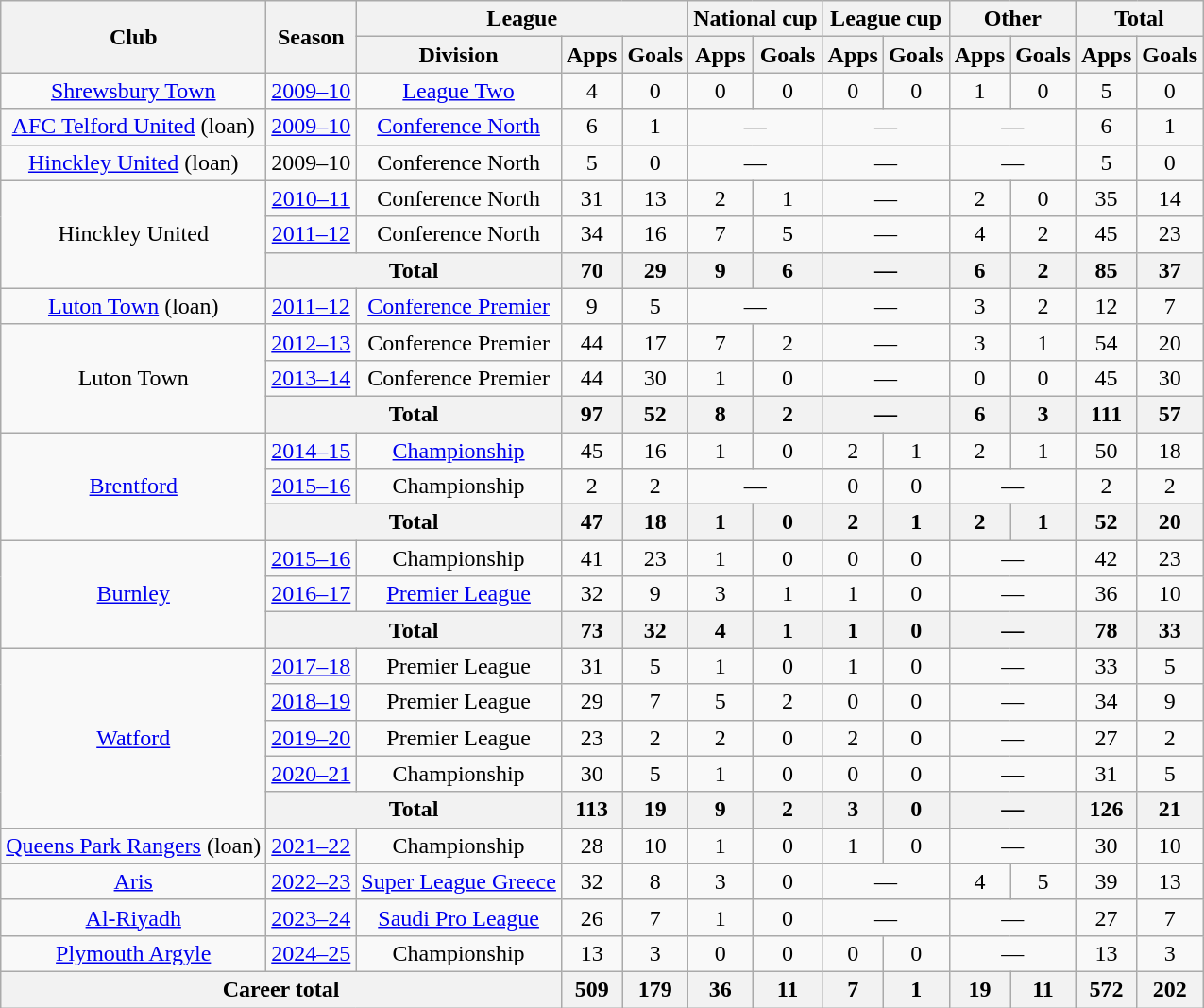<table class="wikitable" style="text-align: center;">
<tr>
<th rowspan="2">Club</th>
<th rowspan="2">Season</th>
<th colspan="3">League</th>
<th colspan="2">National cup</th>
<th colspan="2">League cup</th>
<th colspan="2">Other</th>
<th colspan="2">Total</th>
</tr>
<tr>
<th>Division</th>
<th>Apps</th>
<th>Goals</th>
<th>Apps</th>
<th>Goals</th>
<th>Apps</th>
<th>Goals</th>
<th>Apps</th>
<th>Goals</th>
<th>Apps</th>
<th>Goals</th>
</tr>
<tr>
<td><a href='#'>Shrewsbury Town</a></td>
<td><a href='#'>2009–10</a></td>
<td><a href='#'>League Two</a></td>
<td>4</td>
<td>0</td>
<td>0</td>
<td>0</td>
<td>0</td>
<td>0</td>
<td>1</td>
<td>0</td>
<td>5</td>
<td>0</td>
</tr>
<tr>
<td><a href='#'>AFC Telford United</a> (loan)</td>
<td><a href='#'>2009–10</a></td>
<td><a href='#'>Conference North</a></td>
<td>6</td>
<td>1</td>
<td colspan="2">—</td>
<td colspan="2">—</td>
<td colspan="2">—</td>
<td>6</td>
<td>1</td>
</tr>
<tr>
<td><a href='#'>Hinckley United</a> (loan)</td>
<td>2009–10</td>
<td>Conference North</td>
<td>5</td>
<td>0</td>
<td colspan="2">—</td>
<td colspan="2">—</td>
<td colspan="2">—</td>
<td>5</td>
<td>0</td>
</tr>
<tr>
<td rowspan="3">Hinckley United</td>
<td><a href='#'>2010–11</a></td>
<td>Conference North</td>
<td>31</td>
<td>13</td>
<td>2</td>
<td>1</td>
<td colspan="2">—</td>
<td>2</td>
<td>0</td>
<td>35</td>
<td>14</td>
</tr>
<tr>
<td><a href='#'>2011–12</a></td>
<td>Conference North</td>
<td>34</td>
<td>16</td>
<td>7</td>
<td>5</td>
<td colspan="2">—</td>
<td>4</td>
<td>2</td>
<td>45</td>
<td>23</td>
</tr>
<tr>
<th colspan="2">Total</th>
<th>70</th>
<th>29</th>
<th>9</th>
<th>6</th>
<th colspan="2">—</th>
<th>6</th>
<th>2</th>
<th>85</th>
<th>37</th>
</tr>
<tr>
<td><a href='#'>Luton Town</a> (loan)</td>
<td><a href='#'>2011–12</a></td>
<td><a href='#'>Conference Premier</a></td>
<td>9</td>
<td>5</td>
<td colspan="2">—</td>
<td colspan="2">—</td>
<td>3</td>
<td>2</td>
<td>12</td>
<td>7</td>
</tr>
<tr>
<td rowspan="3">Luton Town</td>
<td><a href='#'>2012–13</a></td>
<td>Conference Premier</td>
<td>44</td>
<td>17</td>
<td>7</td>
<td>2</td>
<td colspan="2">—</td>
<td>3</td>
<td>1</td>
<td>54</td>
<td>20</td>
</tr>
<tr>
<td><a href='#'>2013–14</a></td>
<td>Conference Premier</td>
<td>44</td>
<td>30</td>
<td>1</td>
<td>0</td>
<td colspan="2">—</td>
<td>0</td>
<td>0</td>
<td>45</td>
<td>30</td>
</tr>
<tr>
<th colspan="2">Total</th>
<th>97</th>
<th>52</th>
<th>8</th>
<th>2</th>
<th colspan="2">—</th>
<th>6</th>
<th>3</th>
<th>111</th>
<th>57</th>
</tr>
<tr>
<td rowspan="3"><a href='#'>Brentford</a></td>
<td><a href='#'>2014–15</a></td>
<td><a href='#'>Championship</a></td>
<td>45</td>
<td>16</td>
<td>1</td>
<td>0</td>
<td>2</td>
<td>1</td>
<td>2</td>
<td>1</td>
<td>50</td>
<td>18</td>
</tr>
<tr>
<td><a href='#'>2015–16</a></td>
<td>Championship</td>
<td>2</td>
<td>2</td>
<td colspan="2">—</td>
<td>0</td>
<td>0</td>
<td colspan="2">—</td>
<td>2</td>
<td>2</td>
</tr>
<tr>
<th colspan="2">Total</th>
<th>47</th>
<th>18</th>
<th>1</th>
<th>0</th>
<th>2</th>
<th>1</th>
<th>2</th>
<th>1</th>
<th>52</th>
<th>20</th>
</tr>
<tr>
<td rowspan="3"><a href='#'>Burnley</a></td>
<td><a href='#'>2015–16</a></td>
<td>Championship</td>
<td>41</td>
<td>23</td>
<td>1</td>
<td>0</td>
<td>0</td>
<td>0</td>
<td colspan="2">—</td>
<td>42</td>
<td>23</td>
</tr>
<tr>
<td><a href='#'>2016–17</a></td>
<td><a href='#'>Premier League</a></td>
<td>32</td>
<td>9</td>
<td>3</td>
<td>1</td>
<td>1</td>
<td>0</td>
<td colspan="2">—</td>
<td>36</td>
<td>10</td>
</tr>
<tr>
<th colspan="2">Total</th>
<th>73</th>
<th>32</th>
<th>4</th>
<th>1</th>
<th>1</th>
<th>0</th>
<th colspan="2">—</th>
<th>78</th>
<th>33</th>
</tr>
<tr>
<td rowspan="5"><a href='#'>Watford</a></td>
<td><a href='#'>2017–18</a></td>
<td>Premier League</td>
<td>31</td>
<td>5</td>
<td>1</td>
<td>0</td>
<td>1</td>
<td>0</td>
<td colspan="2">—</td>
<td>33</td>
<td>5</td>
</tr>
<tr>
<td><a href='#'>2018–19</a></td>
<td>Premier League</td>
<td>29</td>
<td>7</td>
<td>5</td>
<td>2</td>
<td>0</td>
<td>0</td>
<td colspan="2">—</td>
<td>34</td>
<td>9</td>
</tr>
<tr>
<td><a href='#'>2019–20</a></td>
<td>Premier League</td>
<td>23</td>
<td>2</td>
<td>2</td>
<td>0</td>
<td>2</td>
<td>0</td>
<td colspan="2">—</td>
<td>27</td>
<td>2</td>
</tr>
<tr>
<td><a href='#'>2020–21</a></td>
<td>Championship</td>
<td>30</td>
<td>5</td>
<td>1</td>
<td>0</td>
<td>0</td>
<td>0</td>
<td colspan="2">—</td>
<td>31</td>
<td>5</td>
</tr>
<tr>
<th colspan="2">Total</th>
<th>113</th>
<th>19</th>
<th>9</th>
<th>2</th>
<th>3</th>
<th>0</th>
<th colspan="2">—</th>
<th>126</th>
<th>21</th>
</tr>
<tr>
<td><a href='#'>Queens Park Rangers</a> (loan)</td>
<td><a href='#'>2021–22</a></td>
<td>Championship</td>
<td>28</td>
<td>10</td>
<td>1</td>
<td>0</td>
<td>1</td>
<td>0</td>
<td colspan="2">—</td>
<td>30</td>
<td>10</td>
</tr>
<tr>
<td><a href='#'>Aris</a></td>
<td><a href='#'>2022–23</a></td>
<td><a href='#'>Super League Greece</a></td>
<td>32</td>
<td>8</td>
<td>3</td>
<td>0</td>
<td colspan="2">—</td>
<td>4</td>
<td>5</td>
<td>39</td>
<td>13</td>
</tr>
<tr>
<td><a href='#'>Al-Riyadh</a></td>
<td><a href='#'>2023–24</a></td>
<td><a href='#'>Saudi Pro League</a></td>
<td>26</td>
<td>7</td>
<td>1</td>
<td>0</td>
<td colspan="2">—</td>
<td colspan="2">—</td>
<td>27</td>
<td>7</td>
</tr>
<tr>
<td><a href='#'>Plymouth Argyle</a></td>
<td><a href='#'>2024–25</a></td>
<td>Championship</td>
<td>13</td>
<td>3</td>
<td>0</td>
<td>0</td>
<td>0</td>
<td>0</td>
<td colspan="2">—</td>
<td>13</td>
<td>3</td>
</tr>
<tr>
<th colspan="3">Career total</th>
<th>509</th>
<th>179</th>
<th>36</th>
<th>11</th>
<th>7</th>
<th>1</th>
<th>19</th>
<th>11</th>
<th>572</th>
<th>202</th>
</tr>
</table>
